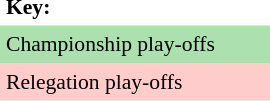<table align=right cellpadding="4" cellspacing="0" width=180px style="font-size: 90%">
<tr align=left>
<th>Key:</th>
</tr>
<tr style="background:#ACE1AF">
<td colspan=2>Championship play-offs</td>
</tr>
<tr style="background:#FFCCCC">
<td colspan=2>Relegation play-offs</td>
</tr>
<tr>
<td></td>
<td></td>
</tr>
</table>
